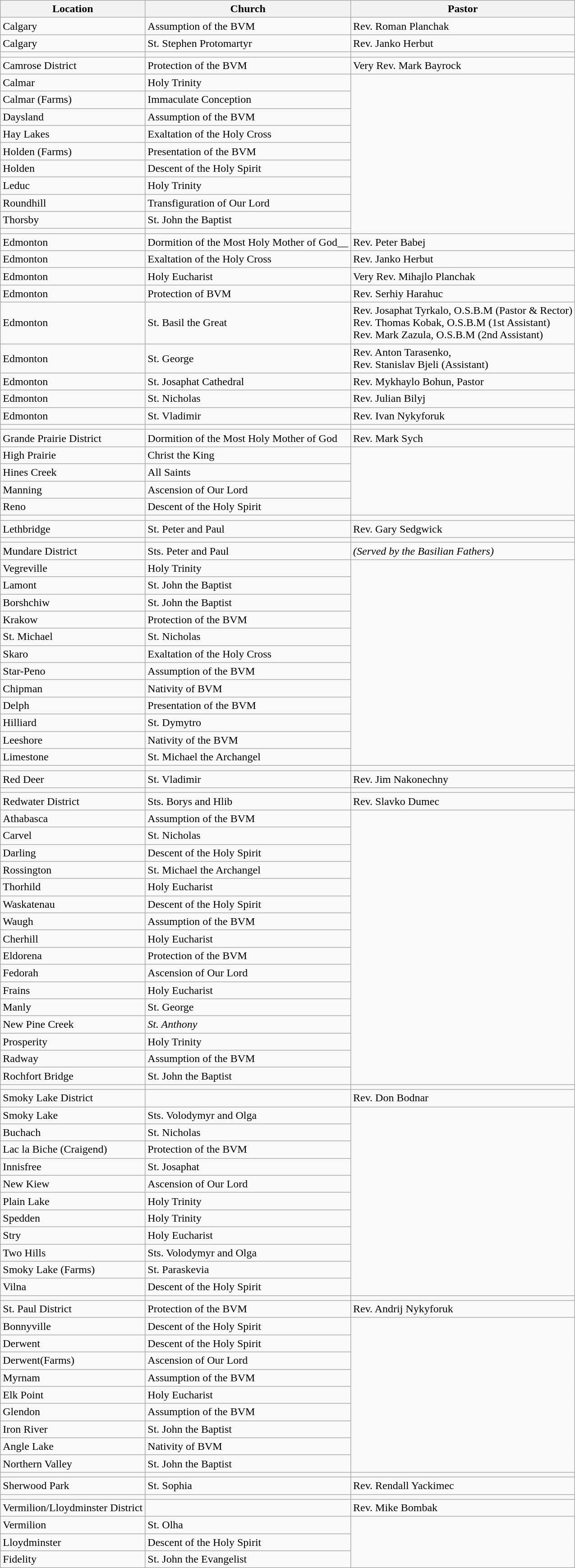<table class="wikitable">
<tr>
<th>Location</th>
<th>Church</th>
<th>Pastor</th>
</tr>
<tr>
<td>Calgary</td>
<td>Assumption of the BVM</td>
<td>Rev. Roman Planchak</td>
</tr>
<tr>
<td>Calgary</td>
<td>St. Stephen Protomartyr</td>
<td>Rev. Janko Herbut</td>
</tr>
<tr>
<td></td>
<td></td>
<td></td>
</tr>
<tr>
<td>Camrose District</td>
<td>Protection of the BVM</td>
<td>Very Rev. Mark Bayrock</td>
</tr>
<tr>
<td>Calmar</td>
<td>Holy Trinity</td>
</tr>
<tr>
<td>Calmar (Farms)</td>
<td>Immaculate Conception</td>
</tr>
<tr>
<td>Daysland</td>
<td>Assumption of the BVM</td>
</tr>
<tr>
<td>Hay Lakes</td>
<td>Exaltation of the Holy Cross</td>
</tr>
<tr>
<td>Holden (Farms)</td>
<td>Presentation of the BVM</td>
</tr>
<tr>
<td>Holden</td>
<td>Descent of the Holy Spirit</td>
</tr>
<tr>
<td>Leduc</td>
<td>Holy Trinity</td>
</tr>
<tr>
<td>Roundhill</td>
<td>Transfiguration of Our Lord</td>
</tr>
<tr>
<td>Thorsby</td>
<td>St. John the Baptist</td>
</tr>
<tr>
<td></td>
<td></td>
</tr>
<tr>
<td>Edmonton</td>
<td>Dormition of the Most Holy Mother of God__</td>
<td>Rev. Peter Babej</td>
</tr>
<tr>
<td>Edmonton</td>
<td>Exaltation of the Holy Cross</td>
<td>Rev. Janko Herbut</td>
</tr>
<tr>
<td>Edmonton</td>
<td>Holy Eucharist</td>
<td>Very Rev. Mihajlo Planchak</td>
</tr>
<tr>
<td>Edmonton</td>
<td>Protection of BVM</td>
<td>Rev. Serhiy Harahuc</td>
</tr>
<tr>
<td>Edmonton</td>
<td>St. Basil the Great</td>
<td>Rev. Josaphat Tyrkalo, O.S.B.M (Pastor & Rector)<br>Rev. Thomas Kobak, O.S.B.M (1st Assistant)<br>Rev. Mark Zazula, O.S.B.M (2nd Assistant)</td>
</tr>
<tr>
<td>Edmonton</td>
<td>St. George</td>
<td>Rev. Anton Tarasenko,<br>Rev. Stanislav Bjeli (Assistant)</td>
</tr>
<tr>
<td>Edmonton</td>
<td>St. Josaphat Cathedral</td>
<td>Rev. Mykhaylo Bohun, Pastor</td>
</tr>
<tr>
<td>Edmonton</td>
<td>St. Nicholas</td>
<td>Rev. Julian Bilyj</td>
</tr>
<tr>
<td>Edmonton</td>
<td>St. Vladimir</td>
<td>Rev. Ivan Nykyforuk</td>
</tr>
<tr>
<td></td>
<td></td>
<td></td>
</tr>
<tr>
<td>Grande Prairie District</td>
<td>Dormition of the Most Holy Mother of God</td>
<td>Rev. Mark Sych</td>
</tr>
<tr>
<td>High Prairie</td>
<td>Christ the King</td>
</tr>
<tr>
<td>Hines Creek</td>
<td>All Saints</td>
</tr>
<tr>
<td>Manning</td>
<td>Ascension of Our Lord</td>
</tr>
<tr>
<td>Reno</td>
<td>Descent of the Holy Spirit</td>
</tr>
<tr>
<td></td>
<td></td>
<td></td>
</tr>
<tr>
<td>Lethbridge</td>
<td>St. Peter and Paul</td>
<td>Rev. Gary Sedgwick</td>
</tr>
<tr>
<td></td>
<td></td>
<td></td>
</tr>
<tr>
<td>Mundare District</td>
<td>Sts. Peter and Paul</td>
<td><em>(Served by the Basilian Fathers)</em></td>
</tr>
<tr>
<td>Vegreville</td>
<td>Holy Trinity</td>
</tr>
<tr>
<td>Lamont</td>
<td>St. John the Baptist</td>
</tr>
<tr>
<td>Borshchiw</td>
<td>St. John the Baptist</td>
</tr>
<tr>
<td>Krakow</td>
<td>Protection of the BVM</td>
</tr>
<tr>
<td>St. Michael</td>
<td>St. Nicholas</td>
</tr>
<tr>
<td>Skaro</td>
<td>Exaltation of the Holy Cross</td>
</tr>
<tr>
<td>Star-Peno</td>
<td>Assumption of the BVM</td>
</tr>
<tr>
<td>Chipman</td>
<td>Nativity of BVM</td>
</tr>
<tr>
<td>Delph</td>
<td>Presentation of the BVM</td>
</tr>
<tr>
<td>Hilliard</td>
<td>St. Dymytro</td>
</tr>
<tr>
<td>Leeshore</td>
<td>Nativity of the BVM</td>
</tr>
<tr>
<td>Limestone</td>
<td>St. Michael the Archangel</td>
</tr>
<tr>
<td></td>
<td></td>
<td></td>
</tr>
<tr>
<td>Red Deer</td>
<td>St. Vladimir</td>
<td>Rev. Jim Nakonechny</td>
</tr>
<tr>
<td></td>
<td></td>
<td></td>
</tr>
<tr>
<td>Redwater District</td>
<td>Sts. Borys and Hlib</td>
<td>Rev. Slavko Dumec</td>
</tr>
<tr>
<td>Athabasca</td>
<td>Assumption of the BVM</td>
</tr>
<tr>
<td>Carvel</td>
<td>St. Nicholas</td>
</tr>
<tr>
<td>Darling</td>
<td>Descent of the Holy Spirit</td>
</tr>
<tr>
<td>Rossington</td>
<td>St. Michael the Archangel</td>
</tr>
<tr>
<td>Thorhild</td>
<td>Holy Eucharist</td>
</tr>
<tr>
<td>Waskatenau</td>
<td>Descent of the Holy Spirit</td>
</tr>
<tr>
<td>Waugh</td>
<td>Assumption of the BVM</td>
</tr>
<tr>
<td>Cherhill</td>
<td>Holy Eucharist</td>
</tr>
<tr>
<td>Eldorena</td>
<td>Protection of the BVM</td>
</tr>
<tr>
<td>Fedorah</td>
<td>Ascension of Our Lord</td>
</tr>
<tr>
<td>Frains</td>
<td>Holy Eucharist</td>
</tr>
<tr>
<td>Manly</td>
<td>St. George</td>
</tr>
<tr>
<td>New Pine Creek</td>
<td><em>St. Anthony</em></td>
</tr>
<tr>
<td>Prosperity</td>
<td>Holy Trinity</td>
</tr>
<tr>
<td>Radway</td>
<td>Assumption of the BVM</td>
</tr>
<tr>
<td>Rochfort Bridge</td>
<td>St. John the Baptist</td>
</tr>
<tr>
<td></td>
<td></td>
<td></td>
</tr>
<tr>
<td>Smoky Lake District</td>
<td></td>
<td>Rev. Don Bodnar</td>
</tr>
<tr>
<td>Smoky Lake</td>
<td>Sts. Volodymyr and Olga</td>
</tr>
<tr>
<td>Buchach</td>
<td>St. Nicholas</td>
</tr>
<tr>
<td>Lac la Biche (Craigend)</td>
<td>Protection of the BVM</td>
</tr>
<tr>
<td>Innisfree</td>
<td>St. Josaphat</td>
</tr>
<tr>
<td>New Kiew</td>
<td>Ascension of Our Lord</td>
</tr>
<tr>
<td>Plain Lake</td>
<td>Holy Trinity</td>
</tr>
<tr>
<td>Spedden</td>
<td>Holy Trinity</td>
</tr>
<tr>
<td>Stry</td>
<td>Holy Eucharist</td>
</tr>
<tr>
<td>Two Hills</td>
<td>Sts. Volodymyr and Olga</td>
</tr>
<tr>
<td>Smoky Lake (Farms)</td>
<td>St. Paraskevia</td>
</tr>
<tr>
<td>Vilna</td>
<td>Descent of the Holy Spirit</td>
</tr>
<tr>
<td></td>
<td></td>
<td></td>
</tr>
<tr>
<td>St. Paul District</td>
<td>Protection of the BVM</td>
<td>Rev. Andrij Nykyforuk</td>
</tr>
<tr>
<td>Bonnyville</td>
<td>Descent of the Holy Spirit</td>
</tr>
<tr>
<td>Derwent</td>
<td>Descent of the Holy Spirit</td>
</tr>
<tr>
<td>Derwent(Farms)</td>
<td>Ascension of Our Lord</td>
</tr>
<tr>
<td>Myrnam</td>
<td>Assumption of the BVM</td>
</tr>
<tr>
<td>Elk Point</td>
<td>Holy Eucharist</td>
</tr>
<tr>
<td>Glendon</td>
<td>Assumption of the BVM</td>
</tr>
<tr>
<td>Iron River</td>
<td>St. John the Baptist</td>
</tr>
<tr>
<td>Angle Lake</td>
<td>Nativity of BVM</td>
</tr>
<tr>
<td>Northern Valley</td>
<td>St. John the Baptist</td>
</tr>
<tr>
<td></td>
<td></td>
<td></td>
</tr>
<tr>
<td>Sherwood Park</td>
<td>St. Sophia</td>
<td>Rev. Rendall Yackimec</td>
</tr>
<tr>
<td></td>
<td></td>
<td></td>
</tr>
<tr>
<td>Vermilion/Lloydminster District</td>
<td></td>
<td>Rev. Mike Bombak</td>
</tr>
<tr>
<td>Vermilion</td>
<td>St. Olha</td>
</tr>
<tr>
<td>Lloydminster</td>
<td>Descent of the Holy Spirit</td>
</tr>
<tr>
<td>Fidelity</td>
<td>St. John the Evangelist</td>
</tr>
</table>
